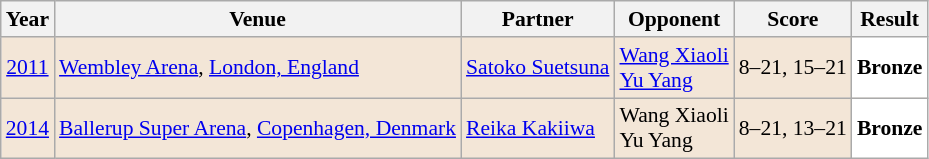<table class="sortable wikitable" style="font-size: 90%;">
<tr>
<th>Year</th>
<th>Venue</th>
<th>Partner</th>
<th>Opponent</th>
<th>Score</th>
<th>Result</th>
</tr>
<tr style="background:#F3E6D7">
<td align="center"><a href='#'>2011</a></td>
<td align="left"><a href='#'>Wembley Arena</a>, <a href='#'>London, England</a></td>
<td align="left"> <a href='#'>Satoko Suetsuna</a></td>
<td align="left"> <a href='#'>Wang Xiaoli</a> <br>  <a href='#'>Yu Yang</a></td>
<td align="left">8–21, 15–21</td>
<td style="text-align:left; background:white"> <strong>Bronze</strong></td>
</tr>
<tr style="background:#F3E6D7">
<td align="center"><a href='#'>2014</a></td>
<td align="left"><a href='#'>Ballerup Super Arena</a>, <a href='#'>Copenhagen, Denmark</a></td>
<td align="left"> <a href='#'>Reika Kakiiwa</a></td>
<td align="left"> Wang Xiaoli <br>  Yu Yang</td>
<td align="left">8–21, 13–21</td>
<td style="text-align:left; background:white"> <strong>Bronze</strong></td>
</tr>
</table>
